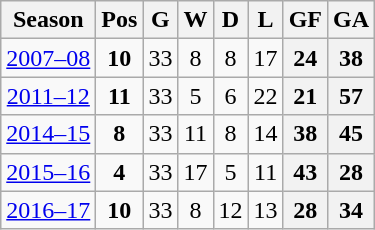<table class="wikitable sortable" style="text-align: center;">
<tr>
<th>Season</th>
<th>Pos</th>
<th>G</th>
<th>W</th>
<th>D</th>
<th>L</th>
<th>GF</th>
<th>GA</th>
</tr>
<tr>
<td><a href='#'>2007–08</a></td>
<td><strong>10</strong></td>
<td>33</td>
<td>8</td>
<td>8</td>
<td>17</td>
<th>24</th>
<th>38</th>
</tr>
<tr>
<td><a href='#'>2011–12</a></td>
<td><strong>11</strong></td>
<td>33</td>
<td>5</td>
<td>6</td>
<td>22</td>
<th>21</th>
<th>57</th>
</tr>
<tr>
<td><a href='#'>2014–15</a></td>
<td><strong>8</strong></td>
<td>33</td>
<td>11</td>
<td>8</td>
<td>14</td>
<th>38</th>
<th>45</th>
</tr>
<tr>
<td><a href='#'>2015–16</a></td>
<td><strong>4</strong></td>
<td>33</td>
<td>17</td>
<td>5</td>
<td>11</td>
<th>43</th>
<th>28</th>
</tr>
<tr>
<td><a href='#'>2016–17</a></td>
<td><strong>10</strong></td>
<td>33</td>
<td>8</td>
<td>12</td>
<td>13</td>
<th>28</th>
<th>34</th>
</tr>
</table>
